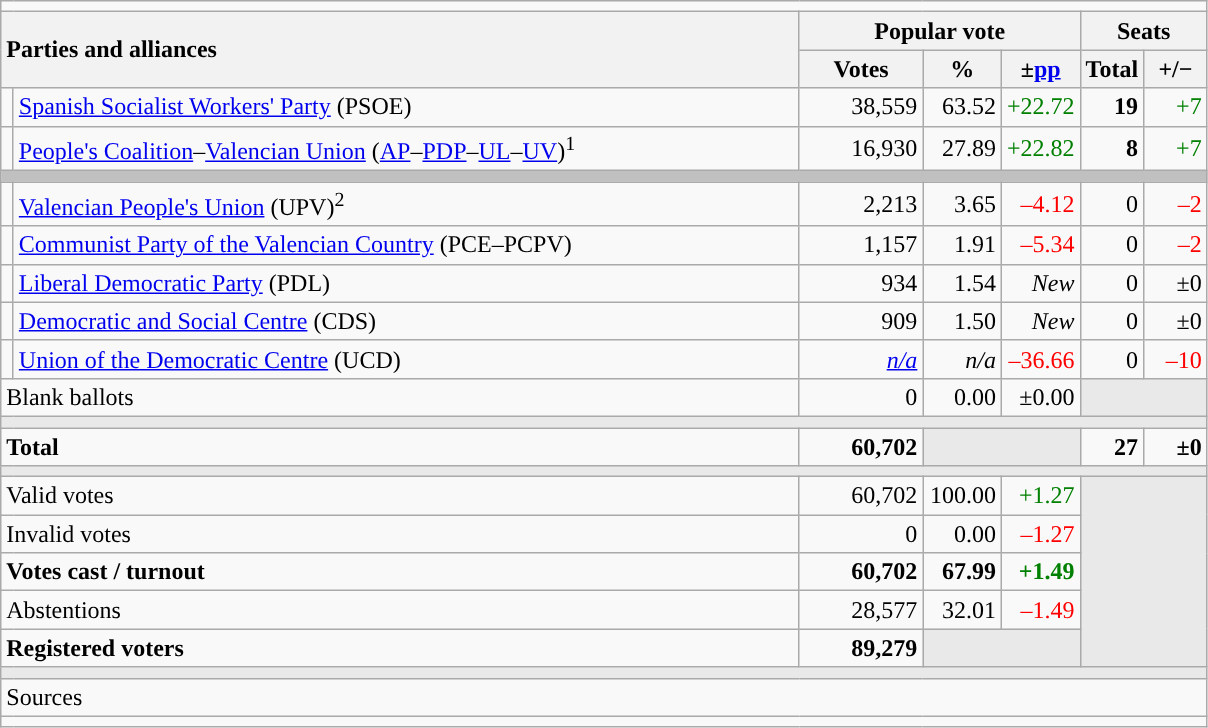<table class="wikitable" style="text-align:right;">
<tr>
<td colspan="7"></td>
</tr>
<tr>
<th style="text-align:left;" rowspan="2" colspan="2" width="525">Parties and alliances</th>
<th colspan="3">Popular vote</th>
<th colspan="2">Seats</th>
</tr>
<tr>
<th width="75">Votes</th>
<th width="45">%</th>
<th width="45">±<a href='#'>pp</a></th>
<th width="35">Total</th>
<th width="35">+/−</th>
</tr>
<tr>
<td width="1" style="color:inherit;background:"></td>
<td align="left"><a href='#'>Spanish Socialist Workers' Party</a> (PSOE)</td>
<td>38,559</td>
<td>63.52</td>
<td style="color:green;">+22.72</td>
<td><strong>19</strong></td>
<td style="color:green;">+7</td>
</tr>
<tr>
<td style="color:inherit;background:"></td>
<td align="left"><a href='#'>People's Coalition</a>–<a href='#'>Valencian Union</a> (<a href='#'>AP</a>–<a href='#'>PDP</a>–<a href='#'>UL</a>–<a href='#'>UV</a>)<sup>1</sup></td>
<td>16,930</td>
<td>27.89</td>
<td style="color:green;">+22.82</td>
<td><strong>8</strong></td>
<td style="color:green;">+7</td>
</tr>
<tr>
<td colspan="7" bgcolor="#C0C0C0"></td>
</tr>
<tr>
<td style="color:inherit;background:"></td>
<td align="left"><a href='#'>Valencian People's Union</a> (UPV)<sup>2</sup></td>
<td>2,213</td>
<td>3.65</td>
<td style="color:red;">–4.12</td>
<td>0</td>
<td style="color:red;">–2</td>
</tr>
<tr>
<td style="color:inherit;background:"></td>
<td align="left"><a href='#'>Communist Party of the Valencian Country</a> (PCE–PCPV)</td>
<td>1,157</td>
<td>1.91</td>
<td style="color:red;">–5.34</td>
<td>0</td>
<td style="color:red;">–2</td>
</tr>
<tr>
<td style="color:inherit;background:"></td>
<td align="left"><a href='#'>Liberal Democratic Party</a> (PDL)</td>
<td>934</td>
<td>1.54</td>
<td><em>New</em></td>
<td>0</td>
<td>±0</td>
</tr>
<tr>
<td style="color:inherit;background:"></td>
<td align="left"><a href='#'>Democratic and Social Centre</a> (CDS)</td>
<td>909</td>
<td>1.50</td>
<td><em>New</em></td>
<td>0</td>
<td>±0</td>
</tr>
<tr>
<td style="color:inherit;background:"></td>
<td align="left"><a href='#'>Union of the Democratic Centre</a> (UCD)</td>
<td><em><a href='#'>n/a</a></em></td>
<td><em>n/a</em></td>
<td style="color:red;">–36.66</td>
<td>0</td>
<td style="color:red;">–10</td>
</tr>
<tr>
<td align="left" colspan="2">Blank ballots</td>
<td>0</td>
<td>0.00</td>
<td>±0.00</td>
<td bgcolor="#E9E9E9" colspan="2"></td>
</tr>
<tr>
<td colspan="7" bgcolor="#E9E9E9"></td>
</tr>
<tr style="font-weight:bold;">
<td align="left" colspan="2">Total</td>
<td>60,702</td>
<td bgcolor="#E9E9E9" colspan="2"></td>
<td>27</td>
<td>±0</td>
</tr>
<tr>
<td colspan="7" bgcolor="#E9E9E9"></td>
</tr>
<tr>
<td align="left" colspan="2">Valid votes</td>
<td>60,702</td>
<td>100.00</td>
<td style="color:green;">+1.27</td>
<td bgcolor="#E9E9E9" colspan="2" rowspan="5"></td>
</tr>
<tr>
<td align="left" colspan="2">Invalid votes</td>
<td>0</td>
<td>0.00</td>
<td style="color:red;">–1.27</td>
</tr>
<tr style="font-weight:bold;">
<td align="left" colspan="2">Votes cast / turnout</td>
<td>60,702</td>
<td>67.99</td>
<td style="color:green;">+1.49</td>
</tr>
<tr>
<td align="left" colspan="2">Abstentions</td>
<td>28,577</td>
<td>32.01</td>
<td style="color:red;">–1.49</td>
</tr>
<tr style="font-weight:bold;">
<td align="left" colspan="2">Registered voters</td>
<td>89,279</td>
<td bgcolor="#E9E9E9" colspan="2"></td>
</tr>
<tr>
<td colspan="7" bgcolor="#E9E9E9"></td>
</tr>
<tr>
<td align="left" colspan="7">Sources</td>
</tr>
<tr>
<td colspan="7" style="text-align:left; max-width:790px;"></td>
</tr>
</table>
